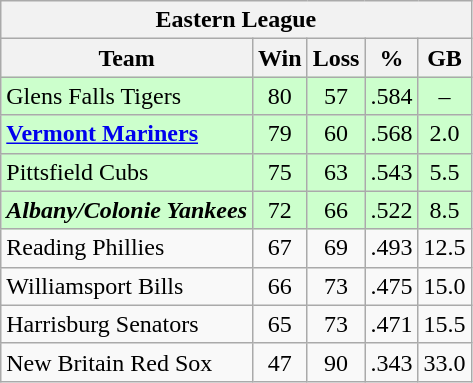<table class="wikitable">
<tr>
<th colspan="5">Eastern League</th>
</tr>
<tr>
<th>Team</th>
<th>Win</th>
<th>Loss</th>
<th>%</th>
<th>GB</th>
</tr>
<tr align=center bgcolor="#CCFFCC">
<td align=left>Glens Falls Tigers</td>
<td>80</td>
<td>57</td>
<td>.584</td>
<td>–</td>
</tr>
<tr align=center bgcolor="#CCFFCC">
<td align=left><strong><a href='#'>Vermont Mariners</a></strong></td>
<td>79</td>
<td>60</td>
<td>.568</td>
<td>2.0</td>
</tr>
<tr align=center bgcolor="#CCFFCC">
<td align=left>Pittsfield Cubs</td>
<td>75</td>
<td>63</td>
<td>.543</td>
<td>5.5</td>
</tr>
<tr align=center bgcolor="#CCFFCC">
<td align=left><strong><em>Albany/Colonie Yankees</em></strong></td>
<td>72</td>
<td>66</td>
<td>.522</td>
<td>8.5</td>
</tr>
<tr align=center>
<td align=left>Reading Phillies</td>
<td>67</td>
<td>69</td>
<td>.493</td>
<td>12.5</td>
</tr>
<tr align=center>
<td align=left>Williamsport Bills</td>
<td>66</td>
<td>73</td>
<td>.475</td>
<td>15.0</td>
</tr>
<tr align=center>
<td align=left>Harrisburg Senators</td>
<td>65</td>
<td>73</td>
<td>.471</td>
<td>15.5</td>
</tr>
<tr align=center>
<td align=left>New Britain Red Sox</td>
<td>47</td>
<td>90</td>
<td>.343</td>
<td>33.0</td>
</tr>
</table>
